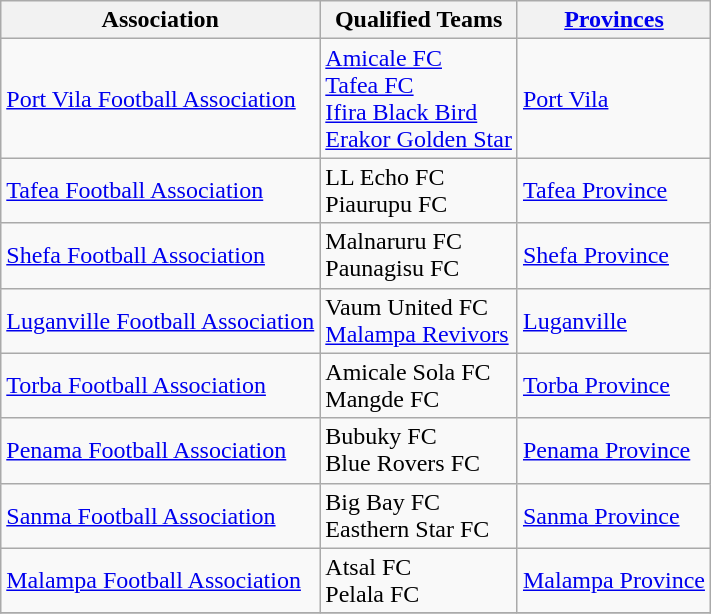<table class=wikitable>
<tr>
<th>Association</th>
<th>Qualified Teams</th>
<th><a href='#'>Provinces</a></th>
</tr>
<tr>
<td><a href='#'>Port Vila Football Association</a></td>
<td><a href='#'>Amicale FC</a><br><a href='#'>Tafea FC</a><br><a href='#'>Ifira Black Bird</a><br><a href='#'>Erakor Golden Star</a></td>
<td><a href='#'>Port Vila</a></td>
</tr>
<tr>
<td><a href='#'>Tafea Football Association</a></td>
<td>LL Echo FC <br> Piaurupu FC</td>
<td><a href='#'>Tafea Province</a></td>
</tr>
<tr>
<td><a href='#'>Shefa Football Association</a></td>
<td>Malnaruru FC <br> Paunagisu FC</td>
<td><a href='#'>Shefa Province</a></td>
</tr>
<tr>
<td><a href='#'>Luganville Football Association</a></td>
<td>Vaum United FC <br> <a href='#'>Malampa Revivors</a></td>
<td><a href='#'>Luganville</a></td>
</tr>
<tr>
<td><a href='#'>Torba Football Association</a></td>
<td>Amicale Sola FC <br> Mangde FC</td>
<td><a href='#'>Torba Province</a></td>
</tr>
<tr>
<td><a href='#'>Penama Football Association</a></td>
<td>Bubuky FC <br> Blue Rovers FC</td>
<td><a href='#'>Penama Province</a></td>
</tr>
<tr>
<td><a href='#'>Sanma Football Association</a></td>
<td>Big Bay FC <br> Easthern Star FC</td>
<td><a href='#'>Sanma Province</a></td>
</tr>
<tr>
<td><a href='#'>Malampa Football Association</a></td>
<td>Atsal FC <br> Pelala FC</td>
<td><a href='#'>Malampa Province</a></td>
</tr>
<tr>
</tr>
</table>
